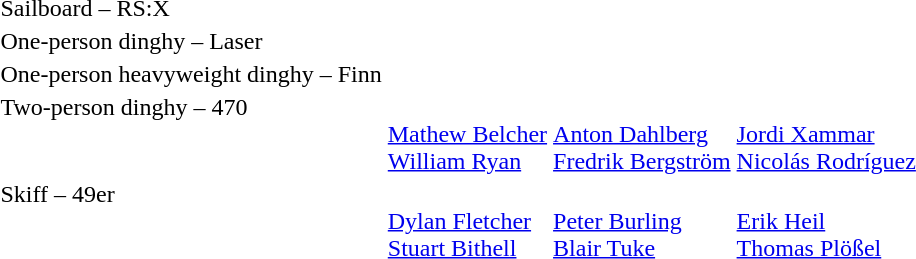<table>
<tr>
<td>Sailboard – RS:X<br></td>
<td></td>
<td></td>
<td></td>
</tr>
<tr>
<td>One-person dinghy – Laser<br></td>
<td></td>
<td></td>
<td></td>
</tr>
<tr>
<td>One-person heavyweight dinghy – Finn<br></td>
<td></td>
<td></td>
<td></td>
</tr>
<tr valign="top">
<td>Two-person dinghy – 470<br></td>
<td><br><a href='#'>Mathew Belcher</a><br><a href='#'>William Ryan</a></td>
<td><br><a href='#'>Anton Dahlberg</a><br><a href='#'>Fredrik Bergström</a></td>
<td><br><a href='#'>Jordi Xammar</a><br><a href='#'>Nicolás Rodríguez</a></td>
</tr>
<tr valign="top">
<td>Skiff – 49er<br></td>
<td><br><a href='#'>Dylan Fletcher</a><br><a href='#'>Stuart Bithell</a></td>
<td><br><a href='#'>Peter Burling</a><br><a href='#'>Blair Tuke</a></td>
<td><br><a href='#'>Erik Heil</a><br><a href='#'>Thomas Plößel</a></td>
</tr>
</table>
